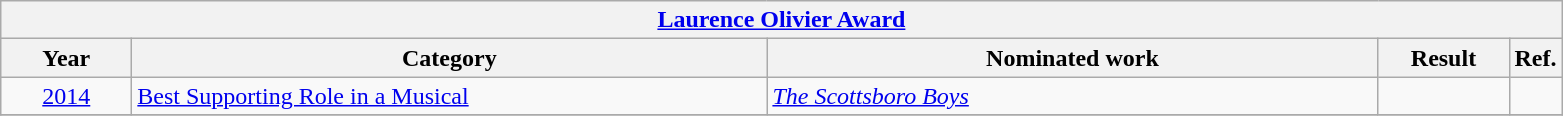<table class=wikitable>
<tr>
<th colspan=5><a href='#'>Laurence Olivier Award</a></th>
</tr>
<tr>
<th scope="col" style="width:5em;">Year</th>
<th scope="col" style="width:26em;">Category</th>
<th scope="col" style="width:25em;">Nominated work</th>
<th scope="col" style="width:5em;">Result</th>
<th>Ref.</th>
</tr>
<tr>
<td style="text-align:center;"><a href='#'>2014</a></td>
<td><a href='#'>Best Supporting Role in a Musical</a></td>
<td><em><a href='#'>The Scottsboro Boys</a></em></td>
<td></td>
<td></td>
</tr>
<tr>
</tr>
</table>
